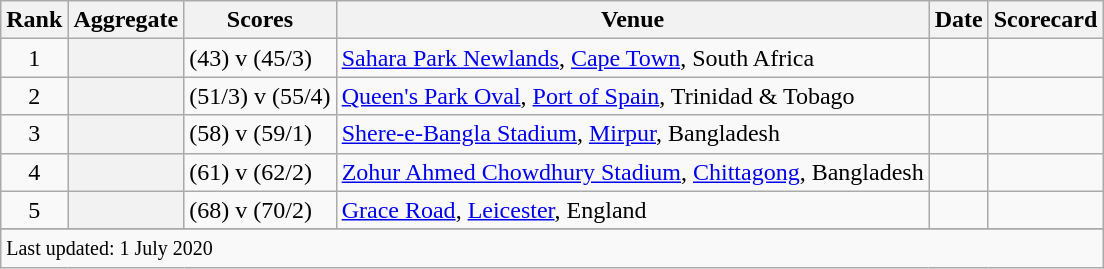<table class="wikitable plainrowheaders sortable">
<tr>
<th scope=col>Rank</th>
<th scope=col>Aggregate</th>
<th scope=col>Scores</th>
<th scope=col>Venue</th>
<th scope=col>Date</th>
<th scope=col>Scorecard</th>
</tr>
<tr>
<td align=center>1</td>
<th scope=row style=text-align:center;></th>
<td> (43) v  (45/3)</td>
<td><a href='#'>Sahara Park Newlands</a>, <a href='#'>Cape Town</a>, South Africa</td>
<td></td>
<td></td>
</tr>
<tr>
<td align=center>2</td>
<th scope=row style=text-align:center;></th>
<td> (51/3) v  (55/4)</td>
<td><a href='#'>Queen's Park Oval</a>, <a href='#'>Port of Spain</a>, Trinidad & Tobago</td>
<td></td>
<td></td>
</tr>
<tr>
<td align=center>3</td>
<th scope=row style=text-align:center;></th>
<td> (58) v  (59/1)</td>
<td><a href='#'>Shere-e-Bangla Stadium</a>, <a href='#'>Mirpur</a>, Bangladesh</td>
<td> </td>
<td></td>
</tr>
<tr>
<td align=center>4</td>
<th scope=row style=text-align:center;></th>
<td> (61) v  (62/2)</td>
<td><a href='#'>Zohur Ahmed Chowdhury Stadium</a>, <a href='#'>Chittagong</a>, Bangladesh</td>
<td></td>
<td></td>
</tr>
<tr>
<td align=center>5</td>
<th scope=row style=text-align:center;></th>
<td> (68) v  (70/2)</td>
<td><a href='#'>Grace Road</a>, <a href='#'>Leicester</a>, England</td>
<td> </td>
<td></td>
</tr>
<tr>
</tr>
<tr class=sortbottom>
<td colspan=6><small>Last updated: 1 July 2020</small></td>
</tr>
</table>
